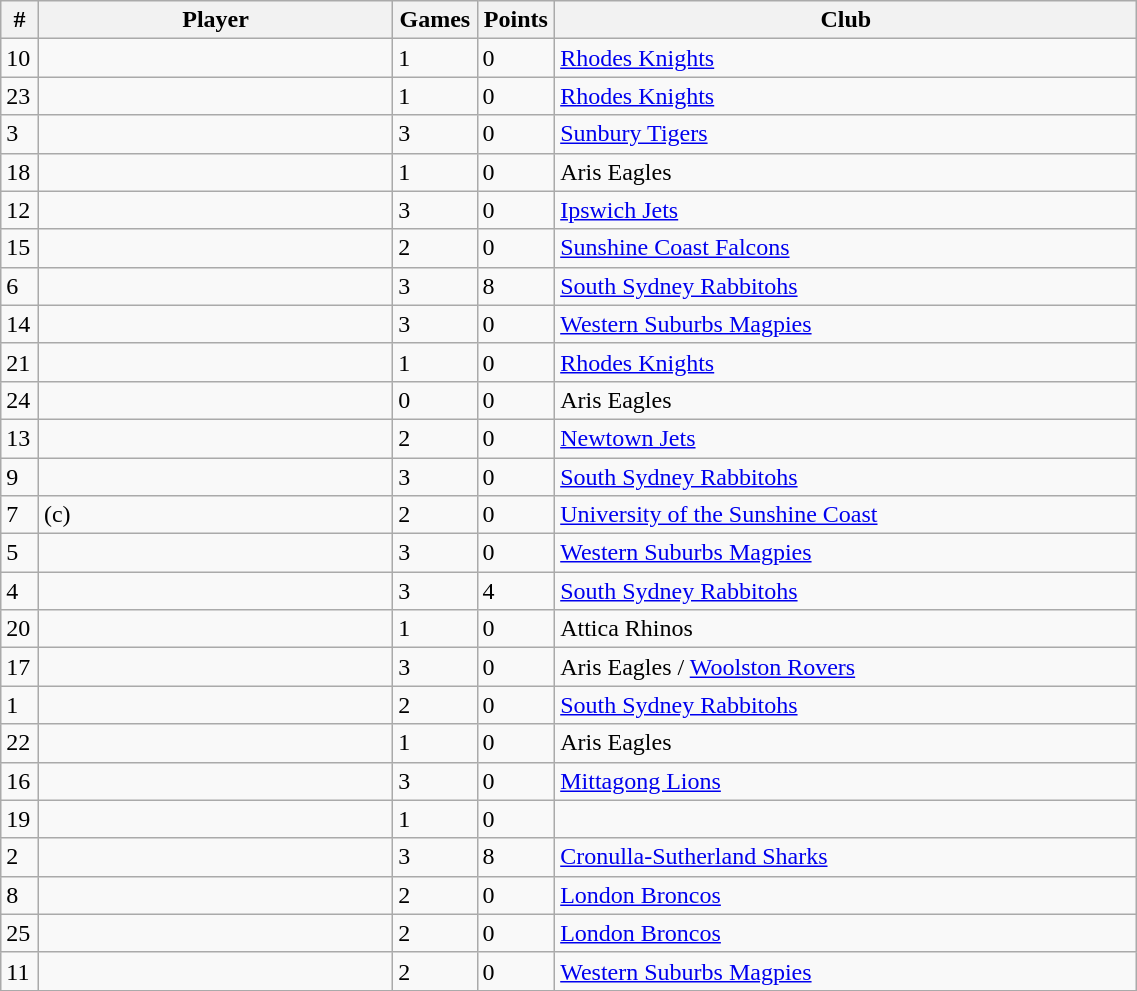<table class="wikitable sortable" style="width:60%;text-align:left">
<tr>
<th width=2%>#</th>
<th width=28%>Player</th>
<th width=2%>Games</th>
<th width=2%>Points</th>
<th width=46%>Club</th>
</tr>
<tr>
<td>10</td>
<td></td>
<td>1</td>
<td>0</td>
<td> <a href='#'>Rhodes Knights</a></td>
</tr>
<tr>
<td>23</td>
<td></td>
<td>1</td>
<td>0</td>
<td> <a href='#'>Rhodes Knights</a></td>
</tr>
<tr>
<td>3</td>
<td></td>
<td>3</td>
<td>0</td>
<td> <a href='#'>Sunbury Tigers</a></td>
</tr>
<tr>
<td>18</td>
<td></td>
<td>1</td>
<td>0</td>
<td> Aris Eagles</td>
</tr>
<tr>
<td>12</td>
<td></td>
<td>3</td>
<td>0</td>
<td> <a href='#'>Ipswich Jets</a></td>
</tr>
<tr>
<td>15</td>
<td></td>
<td>2</td>
<td>0</td>
<td> <a href='#'>Sunshine Coast Falcons</a></td>
</tr>
<tr>
<td>6</td>
<td></td>
<td>3</td>
<td>8</td>
<td> <a href='#'>South Sydney Rabbitohs</a></td>
</tr>
<tr>
<td>14</td>
<td></td>
<td>3</td>
<td>0</td>
<td> <a href='#'>Western Suburbs Magpies</a></td>
</tr>
<tr>
<td>21</td>
<td></td>
<td>1</td>
<td>0</td>
<td> <a href='#'>Rhodes Knights</a></td>
</tr>
<tr>
<td>24</td>
<td></td>
<td>0</td>
<td>0</td>
<td> Aris Eagles</td>
</tr>
<tr>
<td>13</td>
<td></td>
<td>2</td>
<td>0</td>
<td> <a href='#'>Newtown Jets</a></td>
</tr>
<tr>
<td>9</td>
<td></td>
<td>3</td>
<td>0</td>
<td> <a href='#'>South Sydney Rabbitohs</a></td>
</tr>
<tr>
<td>7</td>
<td> (c)</td>
<td>2</td>
<td>0</td>
<td> <a href='#'>University of the Sunshine Coast</a></td>
</tr>
<tr>
<td>5</td>
<td></td>
<td>3</td>
<td>0</td>
<td> <a href='#'>Western Suburbs Magpies</a></td>
</tr>
<tr>
<td>4</td>
<td></td>
<td>3</td>
<td>4</td>
<td> <a href='#'>South Sydney Rabbitohs</a></td>
</tr>
<tr>
<td>20</td>
<td></td>
<td>1</td>
<td>0</td>
<td> Attica Rhinos</td>
</tr>
<tr>
<td>17</td>
<td></td>
<td>3</td>
<td>0</td>
<td> Aris Eagles /  <a href='#'>Woolston Rovers</a></td>
</tr>
<tr>
<td>1</td>
<td></td>
<td>2</td>
<td>0</td>
<td> <a href='#'>South Sydney Rabbitohs</a></td>
</tr>
<tr>
<td>22</td>
<td></td>
<td>1</td>
<td>0</td>
<td> Aris Eagles</td>
</tr>
<tr>
<td>16</td>
<td></td>
<td>3</td>
<td>0</td>
<td> <a href='#'>Mittagong Lions</a></td>
</tr>
<tr>
<td>19</td>
<td></td>
<td>1</td>
<td>0</td>
<td></td>
</tr>
<tr>
<td>2</td>
<td></td>
<td>3</td>
<td>8</td>
<td> <a href='#'>Cronulla-Sutherland Sharks</a></td>
</tr>
<tr>
<td>8</td>
<td></td>
<td>2</td>
<td>0</td>
<td> <a href='#'>London Broncos</a></td>
</tr>
<tr>
<td>25</td>
<td></td>
<td>2</td>
<td>0</td>
<td> <a href='#'>London Broncos</a></td>
</tr>
<tr>
<td>11</td>
<td></td>
<td>2</td>
<td>0</td>
<td> <a href='#'>Western Suburbs Magpies</a></td>
</tr>
<tr>
</tr>
</table>
